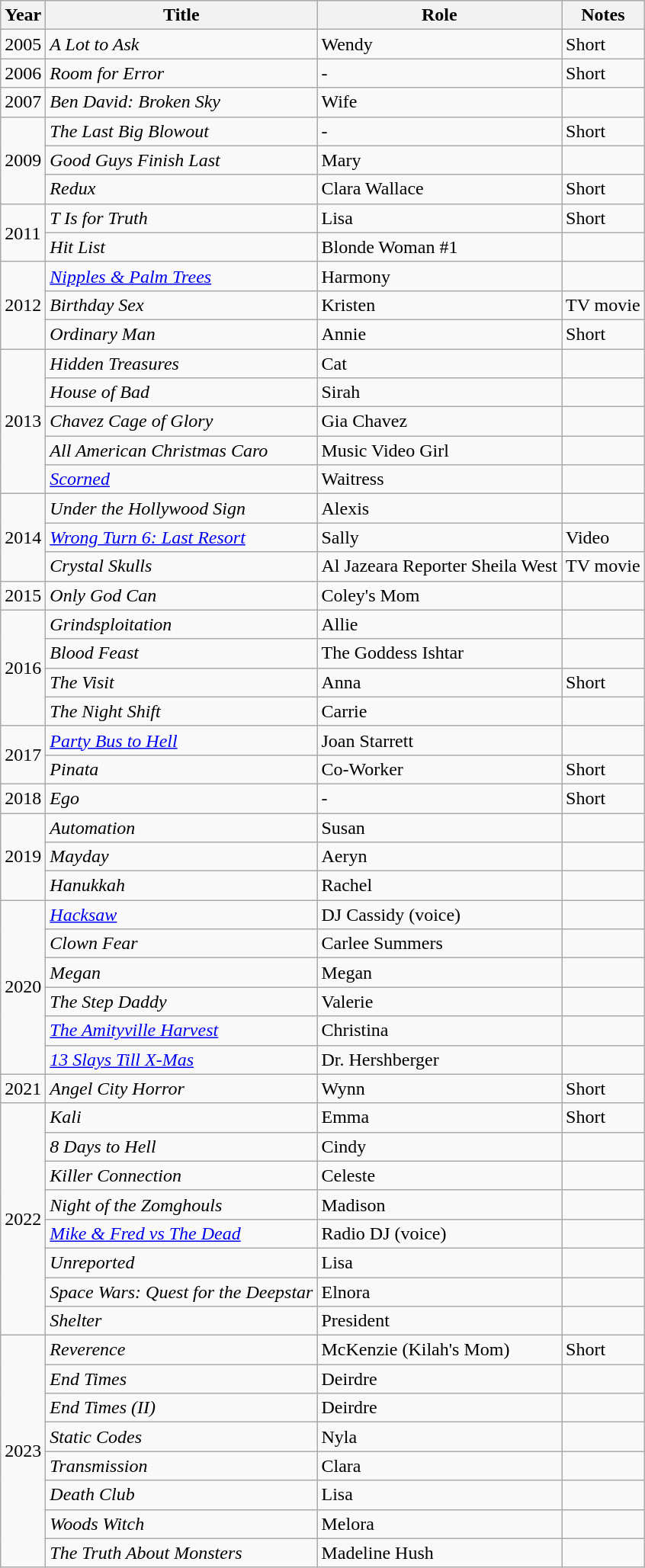<table class="wikitable plainrowheaders sortable" style="margin-right: 0;">
<tr>
<th>Year</th>
<th>Title</th>
<th>Role</th>
<th>Notes</th>
</tr>
<tr>
<td>2005</td>
<td><em>A Lot to Ask</em></td>
<td>Wendy</td>
<td>Short</td>
</tr>
<tr>
<td>2006</td>
<td><em>Room for Error</em></td>
<td>-</td>
<td>Short</td>
</tr>
<tr>
<td>2007</td>
<td><em>Ben David: Broken Sky</em></td>
<td>Wife</td>
<td></td>
</tr>
<tr>
<td rowspan="3">2009</td>
<td><em>The Last Big Blowout</em></td>
<td>-</td>
<td>Short</td>
</tr>
<tr>
<td><em>Good Guys Finish Last</em></td>
<td>Mary</td>
<td></td>
</tr>
<tr>
<td><em>Redux</em></td>
<td>Clara Wallace</td>
<td>Short</td>
</tr>
<tr>
<td rowspan="2">2011</td>
<td><em>T Is for Truth</em></td>
<td>Lisa</td>
<td>Short</td>
</tr>
<tr>
<td><em>Hit List</em></td>
<td>Blonde Woman #1</td>
<td></td>
</tr>
<tr>
<td rowspan="3">2012</td>
<td><em><a href='#'>Nipples & Palm Trees</a></em></td>
<td>Harmony</td>
<td></td>
</tr>
<tr>
<td><em>Birthday Sex</em></td>
<td>Kristen</td>
<td>TV movie</td>
</tr>
<tr>
<td><em>Ordinary Man</em></td>
<td>Annie</td>
<td>Short</td>
</tr>
<tr>
<td rowspan="5">2013</td>
<td><em>Hidden Treasures</em></td>
<td>Cat</td>
<td></td>
</tr>
<tr>
<td><em>House of Bad</em></td>
<td>Sirah</td>
<td></td>
</tr>
<tr>
<td><em>Chavez Cage of Glory</em></td>
<td>Gia Chavez</td>
<td></td>
</tr>
<tr>
<td><em>All American Christmas Caro</em></td>
<td>Music Video Girl</td>
<td></td>
</tr>
<tr>
<td><em><a href='#'>Scorned</a></em></td>
<td>Waitress</td>
<td></td>
</tr>
<tr>
<td rowspan="3">2014</td>
<td><em>Under the Hollywood Sign</em></td>
<td>Alexis</td>
<td></td>
</tr>
<tr>
<td><em><a href='#'>Wrong Turn 6: Last Resort</a></em></td>
<td>Sally</td>
<td>Video</td>
</tr>
<tr>
<td><em>Crystal Skulls</em></td>
<td>Al Jazeara Reporter Sheila West</td>
<td>TV movie</td>
</tr>
<tr>
<td>2015</td>
<td><em>Only God Can</em></td>
<td>Coley's Mom</td>
<td></td>
</tr>
<tr>
<td rowspan="4">2016</td>
<td><em>Grindsploitation</em></td>
<td>Allie</td>
<td></td>
</tr>
<tr>
<td><em>Blood Feast</em></td>
<td>The Goddess Ishtar</td>
<td></td>
</tr>
<tr>
<td><em>The Visit</em></td>
<td>Anna</td>
<td>Short</td>
</tr>
<tr>
<td><em>The Night Shift</em></td>
<td>Carrie</td>
<td></td>
</tr>
<tr>
<td rowspan="2">2017</td>
<td><em><a href='#'>Party Bus to Hell</a></em></td>
<td>Joan Starrett</td>
<td></td>
</tr>
<tr>
<td><em>Pinata</em></td>
<td>Co-Worker</td>
<td>Short</td>
</tr>
<tr>
<td>2018</td>
<td><em>Ego</em></td>
<td>-</td>
<td>Short</td>
</tr>
<tr>
<td rowspan="3">2019</td>
<td><em>Automation</em></td>
<td>Susan</td>
<td></td>
</tr>
<tr>
<td><em>Mayday</em></td>
<td>Aeryn</td>
<td></td>
</tr>
<tr>
<td><em>Hanukkah</em></td>
<td>Rachel</td>
<td></td>
</tr>
<tr>
<td rowspan="6">2020</td>
<td><em><a href='#'>Hacksaw</a></em></td>
<td>DJ Cassidy (voice)</td>
<td></td>
</tr>
<tr>
<td><em>Clown Fear</em></td>
<td>Carlee Summers</td>
<td></td>
</tr>
<tr>
<td><em>Megan</em></td>
<td>Megan</td>
<td></td>
</tr>
<tr>
<td><em>The Step Daddy</em></td>
<td>Valerie</td>
<td></td>
</tr>
<tr>
<td><em><a href='#'>The Amityville Harvest</a></em></td>
<td>Christina</td>
<td></td>
</tr>
<tr>
<td><em><a href='#'>13 Slays Till X-Mas</a></em></td>
<td>Dr. Hershberger</td>
<td></td>
</tr>
<tr>
<td>2021</td>
<td><em>Angel City Horror</em></td>
<td>Wynn</td>
<td>Short</td>
</tr>
<tr>
<td rowspan="8">2022</td>
<td><em>Kali</em></td>
<td>Emma</td>
<td>Short</td>
</tr>
<tr>
<td><em>8 Days to Hell</em></td>
<td>Cindy</td>
<td></td>
</tr>
<tr>
<td><em>Killer Connection</em></td>
<td>Celeste</td>
<td></td>
</tr>
<tr>
<td><em>Night of the Zomghouls</em></td>
<td>Madison</td>
<td></td>
</tr>
<tr>
<td><em><a href='#'>Mike & Fred vs The Dead</a></em></td>
<td>Radio DJ (voice)</td>
<td></td>
</tr>
<tr>
<td><em>Unreported</em></td>
<td>Lisa</td>
<td></td>
</tr>
<tr>
<td><em>Space Wars: Quest for the Deepstar</em></td>
<td>Elnora</td>
<td></td>
</tr>
<tr>
<td><em>Shelter</em></td>
<td>President</td>
<td></td>
</tr>
<tr>
<td rowspan="8">2023</td>
<td><em>Reverence</em></td>
<td>McKenzie (Kilah's Mom)</td>
<td>Short</td>
</tr>
<tr>
<td><em>End Times</em></td>
<td>Deirdre</td>
<td></td>
</tr>
<tr>
<td><em>End Times (II)</em></td>
<td>Deirdre</td>
<td></td>
</tr>
<tr>
<td><em>Static Codes</em></td>
<td>Nyla</td>
<td></td>
</tr>
<tr>
<td><em>Transmission</em></td>
<td>Clara</td>
<td></td>
</tr>
<tr>
<td><em>Death Club</em></td>
<td>Lisa</td>
<td></td>
</tr>
<tr>
<td><em>Woods Witch</em></td>
<td>Melora</td>
<td></td>
</tr>
<tr>
<td><em>The Truth About Monsters</em></td>
<td>Madeline Hush</td>
<td></td>
</tr>
</table>
